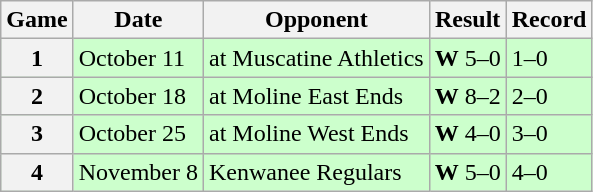<table class="wikitable">
<tr>
<th>Game</th>
<th>Date</th>
<th>Opponent</th>
<th>Result</th>
<th>Record</th>
</tr>
<tr style="background:#cfc">
<th>1</th>
<td>October 11</td>
<td>at Muscatine Athletics</td>
<td><strong>W</strong> 5–0</td>
<td>1–0</td>
</tr>
<tr style="background:#cfc">
<th>2</th>
<td>October 18</td>
<td>at Moline East Ends</td>
<td><strong>W</strong> 8–2</td>
<td>2–0</td>
</tr>
<tr style="background:#cfc">
<th>3</th>
<td>October 25</td>
<td>at Moline West Ends</td>
<td><strong>W</strong> 4–0</td>
<td>3–0</td>
</tr>
<tr style="background:#cfc">
<th>4</th>
<td>November 8</td>
<td>Kenwanee Regulars</td>
<td><strong>W</strong> 5–0</td>
<td>4–0</td>
</tr>
</table>
